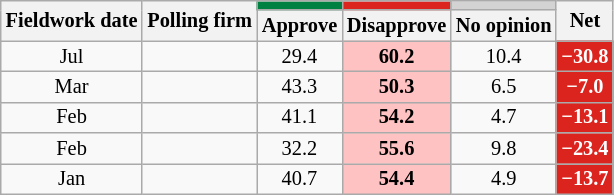<table class="wikitable mw-collapsible" style="text-align:center; font-size:85%; line-height:14px;">
<tr>
<th rowspan="2">Fieldwork date</th>
<th rowspan="2">Polling firm</th>
<th style="background: #008142;"></th>
<th style="background: #DC241F;"></th>
<th style="background: lightgrey;"></th>
<th rowspan="2">Net</th>
</tr>
<tr>
<th>Approve</th>
<th>Disapprove</th>
<th>No opinion</th>
</tr>
<tr>
<td>Jul</td>
<td></td>
<td>29.4</td>
<td style="background:#FFC2C2"><strong>60.2</strong></td>
<td>10.4</td>
<th style="background:#DC241F; color:white;">−30.8</th>
</tr>
<tr>
<td>Mar</td>
<td></td>
<td>43.3</td>
<td style="background:#FFC2C2"><strong>50.3</strong></td>
<td>6.5</td>
<th style="background:#DC241F; color:white;">−7.0</th>
</tr>
<tr>
<td>Feb</td>
<td></td>
<td>41.1</td>
<td style="background:#FFC2C2"><strong>54.2</strong></td>
<td>4.7</td>
<th style="background:#DC241F; color:white;">−13.1</th>
</tr>
<tr>
<td>Feb</td>
<td></td>
<td>32.2</td>
<td style="background:#FFC2C2"><strong>55.6</strong></td>
<td>9.8</td>
<th style="background:#DC241F; color:white;">−23.4</th>
</tr>
<tr>
<td>Jan</td>
<td></td>
<td>40.7</td>
<td style="background:#FFC2C2"><strong>54.4</strong></td>
<td>4.9</td>
<th style="background:#DC241F; color:white;">−13.7</th>
</tr>
</table>
